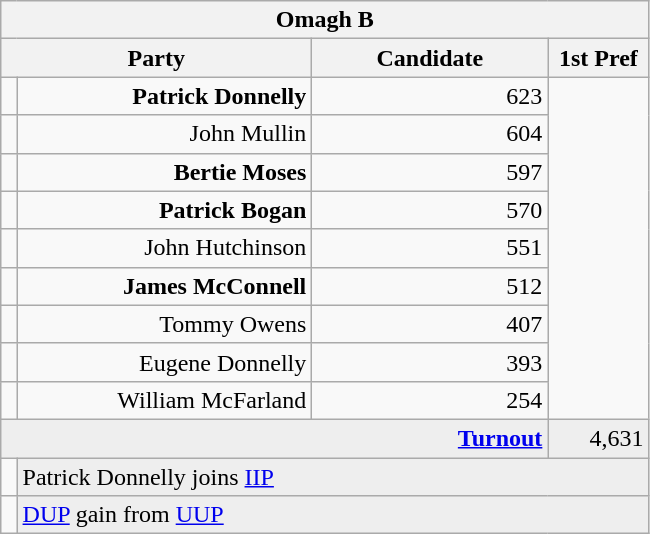<table class="wikitable">
<tr>
<th colspan="4" align="center">Omagh B</th>
</tr>
<tr>
<th colspan="2" align="center" width=200>Party</th>
<th width=150>Candidate</th>
<th width=60>1st Pref</th>
</tr>
<tr>
<td></td>
<td align="right"><strong>Patrick Donnelly</strong></td>
<td align="right">623</td>
</tr>
<tr>
<td></td>
<td align="right">John Mullin</td>
<td align="right">604</td>
</tr>
<tr>
<td></td>
<td align="right"><strong>Bertie Moses</strong></td>
<td align="right">597</td>
</tr>
<tr>
<td></td>
<td align="right"><strong>Patrick Bogan</strong></td>
<td align="right">570</td>
</tr>
<tr>
<td></td>
<td align="right">John Hutchinson</td>
<td align="right">551</td>
</tr>
<tr>
<td></td>
<td align="right"><strong>James McConnell</strong></td>
<td align="right">512</td>
</tr>
<tr>
<td></td>
<td align="right">Tommy Owens</td>
<td align="right">407</td>
</tr>
<tr>
<td></td>
<td align="right">Eugene Donnelly</td>
<td align="right">393</td>
</tr>
<tr>
<td></td>
<td align="right">William McFarland</td>
<td align="right">254</td>
</tr>
<tr bgcolor="EEEEEE">
<td colspan=3 align="right"><strong><a href='#'>Turnout</a></strong></td>
<td align="right">4,631</td>
</tr>
<tr>
<td bgcolor=></td>
<td colspan=3 bgcolor="EEEEEE">Patrick Donnelly joins <a href='#'>IIP</a></td>
</tr>
<tr>
<td bgcolor=></td>
<td colspan=3 bgcolor="EEEEEE"><a href='#'>DUP</a> gain from <a href='#'>UUP</a></td>
</tr>
</table>
